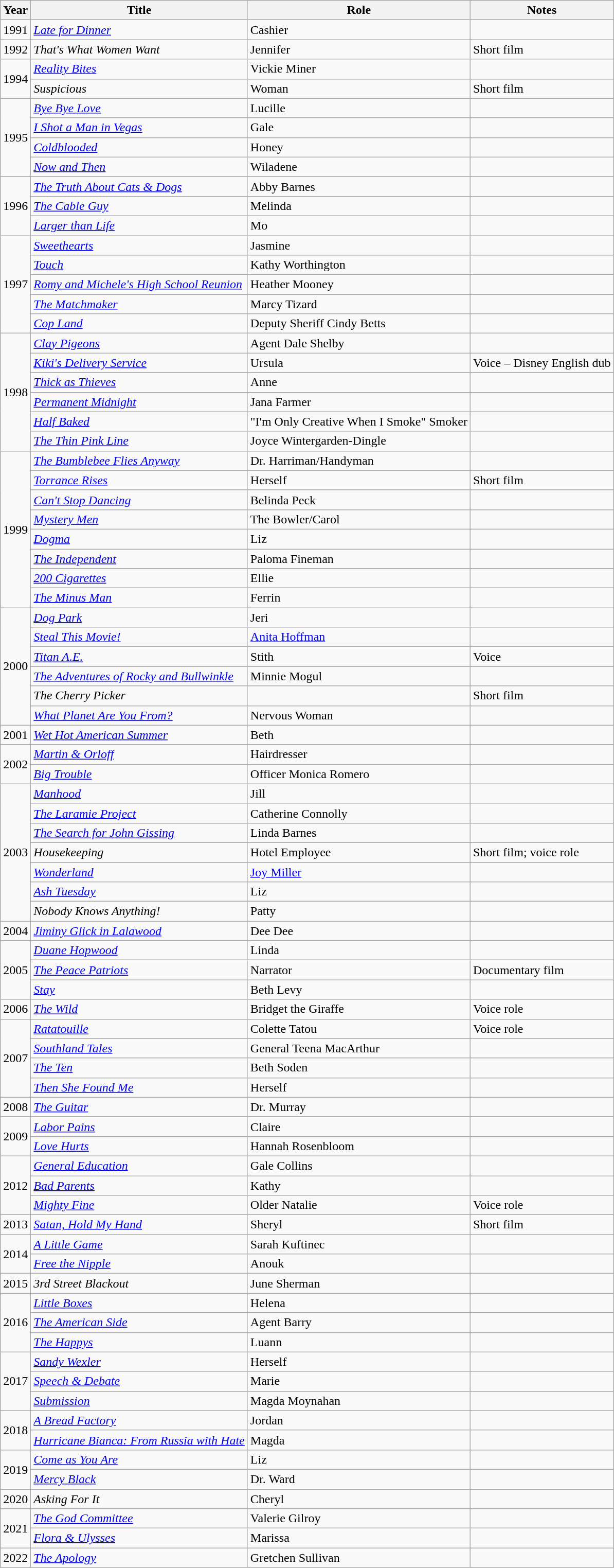<table class="wikitable sortable">
<tr>
<th scope="col">Year</th>
<th scope="col">Title</th>
<th scope="col">Role</th>
<th scope="col" class="unsortable">Notes</th>
</tr>
<tr>
<td>1991</td>
<td scope="row"><em><a href='#'>Late for Dinner</a></em></td>
<td>Cashier</td>
<td></td>
</tr>
<tr>
<td>1992</td>
<td scope="row"><em>That's What Women Want</em></td>
<td>Jennifer</td>
<td>Short film</td>
</tr>
<tr>
<td rowspan=2>1994</td>
<td scope="row"><em><a href='#'>Reality Bites</a></em></td>
<td>Vickie Miner</td>
<td></td>
</tr>
<tr>
<td scope="row"><em>Suspicious</em></td>
<td>Woman</td>
<td>Short film</td>
</tr>
<tr>
<td rowspan=4>1995</td>
<td scope="row"><em><a href='#'>Bye Bye Love</a></em></td>
<td>Lucille</td>
<td></td>
</tr>
<tr>
<td scope="row"><em><a href='#'>I Shot a Man in Vegas</a></em></td>
<td>Gale</td>
<td></td>
</tr>
<tr>
<td scope="row"><em><a href='#'>Coldblooded</a></em></td>
<td>Honey</td>
<td></td>
</tr>
<tr>
<td scope="row"><em><a href='#'>Now and Then</a></em></td>
<td>Wiladene</td>
<td></td>
</tr>
<tr>
<td rowspan=3>1996</td>
<td scope="row"><em><a href='#'>The Truth About Cats & Dogs</a></em></td>
<td>Abby Barnes</td>
<td></td>
</tr>
<tr>
<td scope="row"><em><a href='#'>The Cable Guy</a></em></td>
<td>Melinda</td>
<td></td>
</tr>
<tr>
<td scope="row"><em><a href='#'>Larger than Life</a></em></td>
<td>Mo</td>
<td></td>
</tr>
<tr>
<td rowspan=5>1997</td>
<td scope="row"><em><a href='#'>Sweethearts</a></em></td>
<td>Jasmine</td>
<td></td>
</tr>
<tr>
<td scope="row"><em><a href='#'>Touch</a></em></td>
<td>Kathy Worthington</td>
<td></td>
</tr>
<tr>
<td scope="row"><em><a href='#'>Romy and Michele's High School Reunion</a></em></td>
<td>Heather Mooney</td>
<td></td>
</tr>
<tr>
<td scope="row"><em><a href='#'>The Matchmaker</a></em></td>
<td>Marcy Tizard</td>
<td></td>
</tr>
<tr>
<td scope="row"><em><a href='#'>Cop Land</a></em></td>
<td>Deputy Sheriff Cindy Betts</td>
<td></td>
</tr>
<tr>
<td rowspan=6>1998</td>
<td scope="row"><em><a href='#'>Clay Pigeons</a></em></td>
<td>Agent Dale Shelby</td>
<td></td>
</tr>
<tr>
<td scope="row"><em><a href='#'>Kiki's Delivery Service</a></em></td>
<td>Ursula</td>
<td>Voice – Disney English dub</td>
</tr>
<tr>
<td scope="row"><em><a href='#'>Thick as Thieves</a></em></td>
<td>Anne</td>
<td></td>
</tr>
<tr>
<td scope="row"><em><a href='#'>Permanent Midnight</a></em></td>
<td>Jana Farmer</td>
<td></td>
</tr>
<tr>
<td scope="row"><em><a href='#'>Half Baked</a></em></td>
<td>"I'm Only Creative When I Smoke" Smoker</td>
<td></td>
</tr>
<tr>
<td scope="row"><em><a href='#'>The Thin Pink Line</a></em></td>
<td>Joyce Wintergarden-Dingle</td>
<td></td>
</tr>
<tr>
<td rowspan=8>1999</td>
<td scope="row"><em><a href='#'>The Bumblebee Flies Anyway</a></em></td>
<td>Dr. Harriman/Handyman</td>
<td></td>
</tr>
<tr>
<td scope="row"><em><a href='#'>Torrance Rises</a></em></td>
<td>Herself</td>
<td>Short film</td>
</tr>
<tr>
<td scope="row"><em><a href='#'>Can't Stop Dancing</a></em></td>
<td>Belinda Peck</td>
<td></td>
</tr>
<tr>
<td scope="row"><em><a href='#'>Mystery Men</a></em></td>
<td>The Bowler/Carol</td>
<td></td>
</tr>
<tr>
<td scope="row"><em><a href='#'>Dogma</a></em></td>
<td>Liz</td>
<td></td>
</tr>
<tr>
<td scope="row"><em><a href='#'>The Independent</a></em></td>
<td>Paloma Fineman</td>
<td></td>
</tr>
<tr>
<td scope="row"><em><a href='#'>200 Cigarettes</a></em></td>
<td>Ellie</td>
<td></td>
</tr>
<tr>
<td scope="row"><em><a href='#'>The Minus Man</a></em></td>
<td>Ferrin</td>
<td></td>
</tr>
<tr>
<td rowspan=6>2000</td>
<td scope="row"><em><a href='#'>Dog Park</a></em></td>
<td>Jeri</td>
<td></td>
</tr>
<tr>
<td scope="row"><em><a href='#'>Steal This Movie!</a></em></td>
<td><a href='#'>Anita Hoffman</a></td>
<td></td>
</tr>
<tr>
<td scope="row"><em><a href='#'>Titan A.E.</a></em></td>
<td>Stith</td>
<td>Voice</td>
</tr>
<tr>
<td scope="row"><em><a href='#'>The Adventures of Rocky and Bullwinkle</a></em></td>
<td>Minnie Mogul</td>
<td></td>
</tr>
<tr>
<td scope="row"><em>The Cherry Picker</em></td>
<td></td>
<td>Short film</td>
</tr>
<tr>
<td scope="row"><em><a href='#'>What Planet Are You From?</a></em></td>
<td>Nervous Woman</td>
<td></td>
</tr>
<tr>
<td>2001</td>
<td scope="row"><em><a href='#'>Wet Hot American Summer</a></em></td>
<td>Beth</td>
<td></td>
</tr>
<tr>
<td rowspan=2>2002</td>
<td scope="row"><em><a href='#'>Martin & Orloff</a></em></td>
<td>Hairdresser</td>
<td></td>
</tr>
<tr>
<td scope="row"><em><a href='#'>Big Trouble</a></em></td>
<td>Officer Monica Romero</td>
<td></td>
</tr>
<tr>
<td rowspan=7>2003</td>
<td scope="row"><em><a href='#'>Manhood</a></em></td>
<td>Jill</td>
<td></td>
</tr>
<tr>
<td scope="row"><em><a href='#'>The Laramie Project</a></em></td>
<td>Catherine Connolly</td>
<td></td>
</tr>
<tr>
<td scope="row"><em><a href='#'>The Search for John Gissing</a></em></td>
<td>Linda Barnes</td>
<td></td>
</tr>
<tr>
<td scope="row"><em>Housekeeping</em></td>
<td>Hotel Employee</td>
<td>Short film; voice role</td>
</tr>
<tr>
<td scope="row"><em><a href='#'>Wonderland</a></em></td>
<td><a href='#'>Joy Miller</a></td>
<td></td>
</tr>
<tr>
<td scope="row"><em><a href='#'>Ash Tuesday</a></em></td>
<td>Liz</td>
<td></td>
</tr>
<tr>
<td scope="row"><em>Nobody Knows Anything!</em></td>
<td>Patty</td>
<td></td>
</tr>
<tr>
<td>2004</td>
<td scope="row"><em><a href='#'>Jiminy Glick in Lalawood</a></em></td>
<td>Dee Dee</td>
<td></td>
</tr>
<tr>
<td rowspan=3>2005</td>
<td scope="row"><em><a href='#'>Duane Hopwood</a></em></td>
<td>Linda</td>
<td></td>
</tr>
<tr>
<td scope="row"><em><a href='#'>The Peace Patriots</a></em></td>
<td>Narrator</td>
<td>Documentary film</td>
</tr>
<tr>
<td scope="row"><em><a href='#'>Stay</a></em></td>
<td>Beth Levy</td>
<td></td>
</tr>
<tr>
<td>2006</td>
<td scope="row"><em><a href='#'>The Wild</a></em></td>
<td>Bridget the Giraffe</td>
<td>Voice role</td>
</tr>
<tr>
<td rowspan=4>2007</td>
<td scope="row"><em><a href='#'>Ratatouille</a></em></td>
<td>Colette Tatou</td>
<td>Voice role</td>
</tr>
<tr>
<td scope="row"><em><a href='#'>Southland Tales</a></em></td>
<td>General Teena MacArthur</td>
<td></td>
</tr>
<tr>
<td scope="row"><em><a href='#'>The Ten</a></em></td>
<td>Beth Soden</td>
<td></td>
</tr>
<tr>
<td scope="row"><em><a href='#'>Then She Found Me</a></em></td>
<td>Herself</td>
<td></td>
</tr>
<tr>
<td>2008</td>
<td scope="row"><em><a href='#'>The Guitar</a></em></td>
<td>Dr. Murray</td>
<td></td>
</tr>
<tr>
<td rowspan=2>2009</td>
<td scope="row"><em><a href='#'>Labor Pains</a></em></td>
<td>Claire</td>
<td></td>
</tr>
<tr>
<td scope="row"><em><a href='#'>Love Hurts</a></em></td>
<td>Hannah Rosenbloom</td>
<td></td>
</tr>
<tr>
<td rowspan=3>2012</td>
<td scope="row"><em><a href='#'>General Education</a></em></td>
<td>Gale Collins</td>
<td></td>
</tr>
<tr>
<td scope="row"><em><a href='#'>Bad Parents</a></em></td>
<td>Kathy</td>
<td></td>
</tr>
<tr>
<td scope="row"><em><a href='#'>Mighty Fine</a></em></td>
<td>Older Natalie</td>
<td>Voice role</td>
</tr>
<tr>
<td>2013</td>
<td scope="row"><em><a href='#'>Satan, Hold My Hand</a></em></td>
<td>Sheryl</td>
<td>Short film</td>
</tr>
<tr>
<td rowspan=2>2014</td>
<td scope="row"><em><a href='#'>A Little Game</a></em></td>
<td>Sarah Kuftinec</td>
<td></td>
</tr>
<tr>
<td scope="row"><em><a href='#'>Free the Nipple</a></em></td>
<td>Anouk</td>
<td></td>
</tr>
<tr>
<td>2015</td>
<td scope="row"><em>3rd Street Blackout</em></td>
<td>June Sherman</td>
<td></td>
</tr>
<tr>
<td rowspan=3>2016</td>
<td scope="row"><em><a href='#'>Little Boxes</a></em></td>
<td>Helena</td>
<td></td>
</tr>
<tr>
<td scope="row"><em><a href='#'>The American Side</a></em></td>
<td>Agent Barry</td>
<td></td>
</tr>
<tr>
<td scope="row"><em><a href='#'>The Happys</a></em></td>
<td>Luann</td>
<td></td>
</tr>
<tr>
<td rowspan=3>2017</td>
<td scope="row"><em><a href='#'>Sandy Wexler</a></em></td>
<td>Herself</td>
<td></td>
</tr>
<tr>
<td scope="row"><em><a href='#'>Speech & Debate</a></em></td>
<td>Marie</td>
<td></td>
</tr>
<tr>
<td scope="row"><em><a href='#'>Submission</a></em></td>
<td>Magda Moynahan</td>
<td></td>
</tr>
<tr>
<td rowspan=2>2018</td>
<td scope="row"><em><a href='#'>A Bread Factory</a></em></td>
<td>Jordan</td>
<td></td>
</tr>
<tr>
<td scope="row"><em><a href='#'>Hurricane Bianca: From Russia with Hate</a></em></td>
<td>Magda</td>
<td></td>
</tr>
<tr>
<td rowspan=2>2019</td>
<td scope="row"><em><a href='#'>Come as You Are</a></em></td>
<td>Liz</td>
<td></td>
</tr>
<tr>
<td scope="row"><em><a href='#'>Mercy Black</a></em></td>
<td>Dr. Ward</td>
<td></td>
</tr>
<tr>
<td rowspan=1>2020</td>
<td scope="row"><em>Asking For It</em></td>
<td>Cheryl</td>
<td></td>
</tr>
<tr>
<td rowspan=2>2021</td>
<td scope="row"><em><a href='#'>The God Committee</a></em></td>
<td>Valerie Gilroy</td>
<td></td>
</tr>
<tr>
<td scope="row"><em><a href='#'>Flora & Ulysses</a></em></td>
<td>Marissa</td>
<td></td>
</tr>
<tr>
<td>2022</td>
<td scope="row"><em><a href='#'>The Apology</a></em></td>
<td>Gretchen Sullivan</td>
<td></td>
</tr>
</table>
